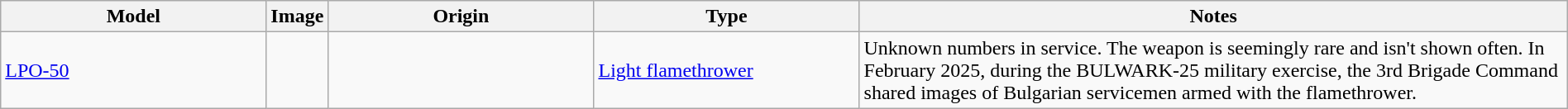<table class="wikitable" style="width:100%;">
<tr>
<th style="width:15%;">Model</th>
<th style="width:0%;">Image</th>
<th style="width:15%;">Origin</th>
<th style="width:15%;">Type</th>
<th style="width:40%;">Notes</th>
</tr>
<tr>
<td><a href='#'>LPO-50</a></td>
<td></td>
<td></td>
<td><a href='#'>Light flamethrower</a></td>
<td>Unknown numbers in service. The weapon is seemingly rare and isn't shown often. In February 2025, during the BULWARK-25 military exercise, the 3rd Brigade Command shared images of Bulgarian servicemen armed with the flamethrower.</td>
</tr>
</table>
